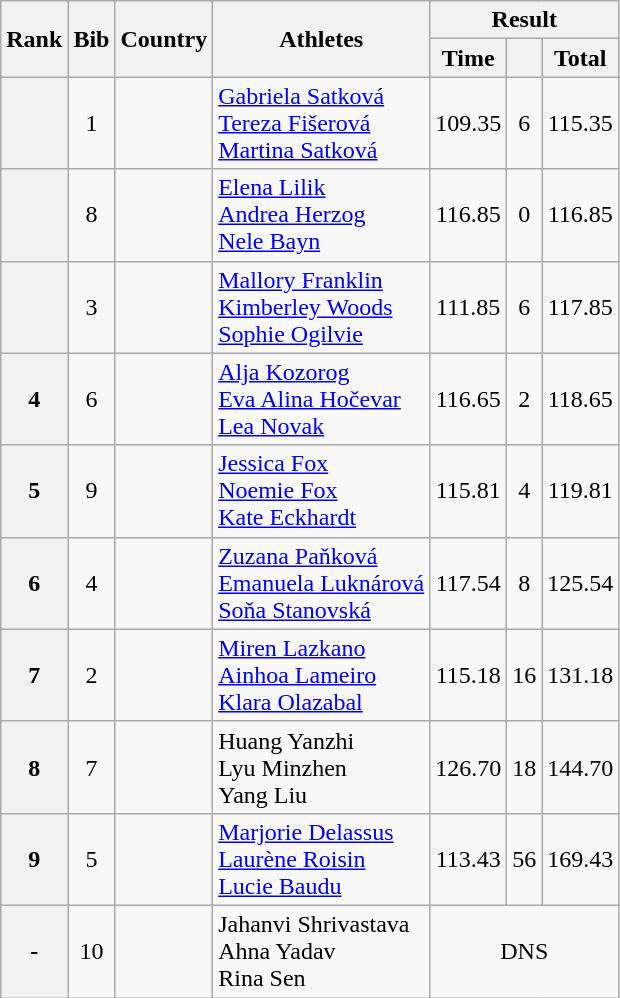<table class="wikitable" style="text-align:center">
<tr>
<th rowspan=2>Rank</th>
<th rowspan=2>Bib</th>
<th rowspan=2>Country</th>
<th rowspan=2>Athletes</th>
<th colspan=3>Result</th>
</tr>
<tr>
<th>Time</th>
<th></th>
<th>Total</th>
</tr>
<tr>
<th></th>
<td>1</td>
<td align=left></td>
<td align=left><a href='#'>Gabriela Satková</a><br><a href='#'>Tereza Fišerová</a><br><a href='#'>Martina Satková</a></td>
<td>109.35</td>
<td>6</td>
<td>115.35</td>
</tr>
<tr>
<th></th>
<td>8</td>
<td align=left></td>
<td align=left><a href='#'>Elena Lilik</a><br><a href='#'>Andrea Herzog</a><br><a href='#'>Nele Bayn</a></td>
<td>116.85</td>
<td>0</td>
<td>116.85</td>
</tr>
<tr>
<th></th>
<td>3</td>
<td align=left></td>
<td align=left><a href='#'>Mallory Franklin</a><br><a href='#'>Kimberley Woods</a><br><a href='#'>Sophie Ogilvie</a></td>
<td>111.85</td>
<td>6</td>
<td>117.85</td>
</tr>
<tr>
<th>4</th>
<td>6</td>
<td align=left></td>
<td align=left><a href='#'>Alja Kozorog</a><br><a href='#'>Eva Alina Hočevar</a><br><a href='#'>Lea Novak</a></td>
<td>116.65</td>
<td>2</td>
<td>118.65</td>
</tr>
<tr>
<th>5</th>
<td>9</td>
<td align=left></td>
<td align=left><a href='#'>Jessica Fox</a><br><a href='#'>Noemie Fox</a><br><a href='#'>Kate Eckhardt</a></td>
<td>115.81</td>
<td>4</td>
<td>119.81</td>
</tr>
<tr>
<th>6</th>
<td>4</td>
<td align=left></td>
<td align=left><a href='#'>Zuzana Paňková</a><br><a href='#'>Emanuela Luknárová</a><br><a href='#'>Soňa Stanovská</a></td>
<td>117.54</td>
<td>8</td>
<td>125.54</td>
</tr>
<tr>
<th>7</th>
<td>2</td>
<td align=left></td>
<td align=left><a href='#'>Miren Lazkano</a><br><a href='#'>Ainhoa Lameiro</a><br><a href='#'>Klara Olazabal</a></td>
<td>115.18</td>
<td>16</td>
<td>131.18</td>
</tr>
<tr>
<th>8</th>
<td>7</td>
<td align=left></td>
<td align=left>Huang Yanzhi<br>Lyu Minzhen<br>Yang Liu</td>
<td>126.70</td>
<td>18</td>
<td>144.70</td>
</tr>
<tr>
<th>9</th>
<td>5</td>
<td align=left></td>
<td align=left><a href='#'>Marjorie Delassus</a><br><a href='#'>Laurène Roisin</a><br><a href='#'>Lucie Baudu</a></td>
<td>113.43</td>
<td>56</td>
<td>169.43</td>
</tr>
<tr>
<th>-</th>
<td>10</td>
<td align=left></td>
<td align=left>Jahanvi Shrivastava<br>Ahna Yadav<br>Rina Sen</td>
<td colspan=3>DNS</td>
</tr>
</table>
